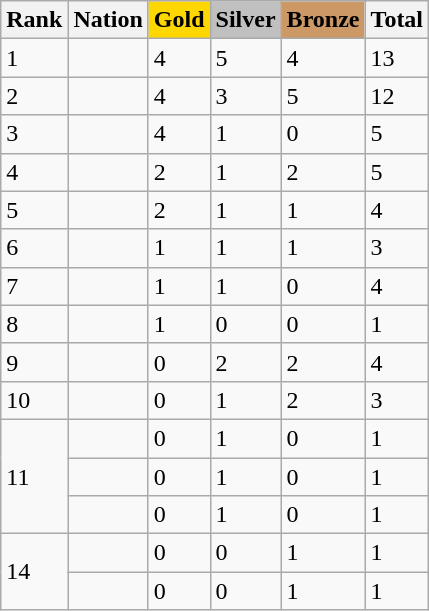<table class="wikitable sortable">
<tr>
<th class="unsortable">Rank</th>
<th>Nation</th>
<th style="background-color:gold">Gold</th>
<th style="background-color:silver">Silver</th>
<th style="background-color:#cc9966">Bronze</th>
<th>Total</th>
</tr>
<tr>
<td>1</td>
<td></td>
<td>4</td>
<td>5</td>
<td>4</td>
<td>13</td>
</tr>
<tr>
<td>2</td>
<td></td>
<td>4</td>
<td>3</td>
<td>5</td>
<td>12</td>
</tr>
<tr>
<td>3</td>
<td></td>
<td>4</td>
<td>1</td>
<td>0</td>
<td>5</td>
</tr>
<tr>
<td>4</td>
<td></td>
<td>2</td>
<td>1</td>
<td>2</td>
<td>5</td>
</tr>
<tr>
<td>5</td>
<td></td>
<td>2</td>
<td>1</td>
<td>1</td>
<td>4</td>
</tr>
<tr>
<td>6</td>
<td></td>
<td>1</td>
<td>1</td>
<td>1</td>
<td>3</td>
</tr>
<tr>
<td>7</td>
<td></td>
<td>1</td>
<td>1</td>
<td>0</td>
<td>4</td>
</tr>
<tr>
<td>8</td>
<td align="left"></td>
<td>1</td>
<td>0</td>
<td>0</td>
<td>1</td>
</tr>
<tr>
<td>9</td>
<td></td>
<td>0</td>
<td>2</td>
<td>2</td>
<td>4</td>
</tr>
<tr>
<td>10</td>
<td></td>
<td>0</td>
<td>1</td>
<td>2</td>
<td>3</td>
</tr>
<tr>
<td rowspan="3">11</td>
<td></td>
<td>0</td>
<td>1</td>
<td>0</td>
<td>1</td>
</tr>
<tr>
<td></td>
<td>0</td>
<td>1</td>
<td>0</td>
<td>1</td>
</tr>
<tr>
<td></td>
<td>0</td>
<td>1</td>
<td>0</td>
<td>1</td>
</tr>
<tr>
<td rowspan="2">14</td>
<td></td>
<td>0</td>
<td>0</td>
<td>1</td>
<td>1</td>
</tr>
<tr>
<td></td>
<td>0</td>
<td>0</td>
<td>1</td>
<td>1</td>
</tr>
</table>
